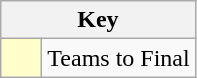<table class="wikitable" style="text-align: center;">
<tr>
<th colspan=2>Key</th>
</tr>
<tr>
<td style="background:#ffffcc; width:20px;"></td>
<td align=left>Teams to Final</td>
</tr>
</table>
